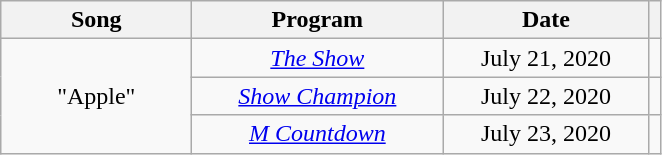<table class="wikitable" style="text-align:center">
<tr>
<th width="120">Song</th>
<th width="160">Program</th>
<th width="130">Date</th>
<th></th>
</tr>
<tr>
<td rowspan="3">"Apple"</td>
<td><em><a href='#'>The Show</a></em></td>
<td>July 21, 2020</td>
<td></td>
</tr>
<tr>
<td><em><a href='#'>Show Champion</a></em></td>
<td>July 22, 2020</td>
<td></td>
</tr>
<tr>
<td><em><a href='#'>M Countdown</a></em></td>
<td>July 23, 2020</td>
<td></td>
</tr>
</table>
